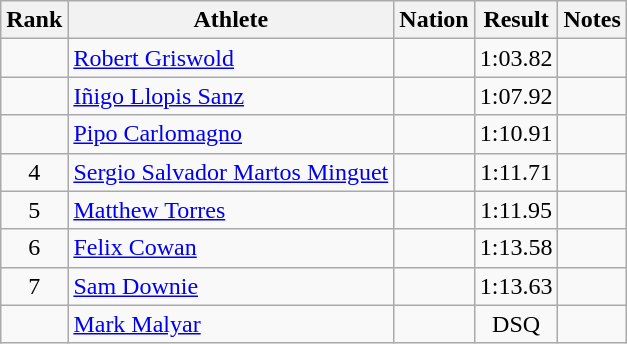<table class="wikitable sortable" style="text-align:center">
<tr>
<th>Rank</th>
<th>Athlete</th>
<th>Nation</th>
<th>Result</th>
<th>Notes</th>
</tr>
<tr>
<td></td>
<td align=left><a href='#'>Robert Griswold</a></td>
<td align=left></td>
<td>1:03.82</td>
<td></td>
</tr>
<tr>
<td></td>
<td align=left><a href='#'>Iñigo Llopis Sanz</a></td>
<td align=left></td>
<td>1:07.92</td>
<td></td>
</tr>
<tr>
<td></td>
<td align=left><a href='#'>Pipo Carlomagno</a></td>
<td align=left></td>
<td>1:10.91</td>
<td></td>
</tr>
<tr>
<td>4</td>
<td align=left><a href='#'>Sergio Salvador Martos Minguet</a></td>
<td align=left></td>
<td>1:11.71</td>
<td></td>
</tr>
<tr>
<td>5</td>
<td align=left><a href='#'>Matthew Torres</a></td>
<td align=left></td>
<td>1:11.95</td>
<td></td>
</tr>
<tr>
<td>6</td>
<td align=left><a href='#'>Felix Cowan</a></td>
<td align=left></td>
<td>1:13.58</td>
<td></td>
</tr>
<tr>
<td>7</td>
<td align=left><a href='#'>Sam Downie</a></td>
<td align=left></td>
<td>1:13.63</td>
<td></td>
</tr>
<tr>
<td></td>
<td align=left><a href='#'>Mark Malyar</a></td>
<td align=left></td>
<td>DSQ</td>
<td></td>
</tr>
</table>
